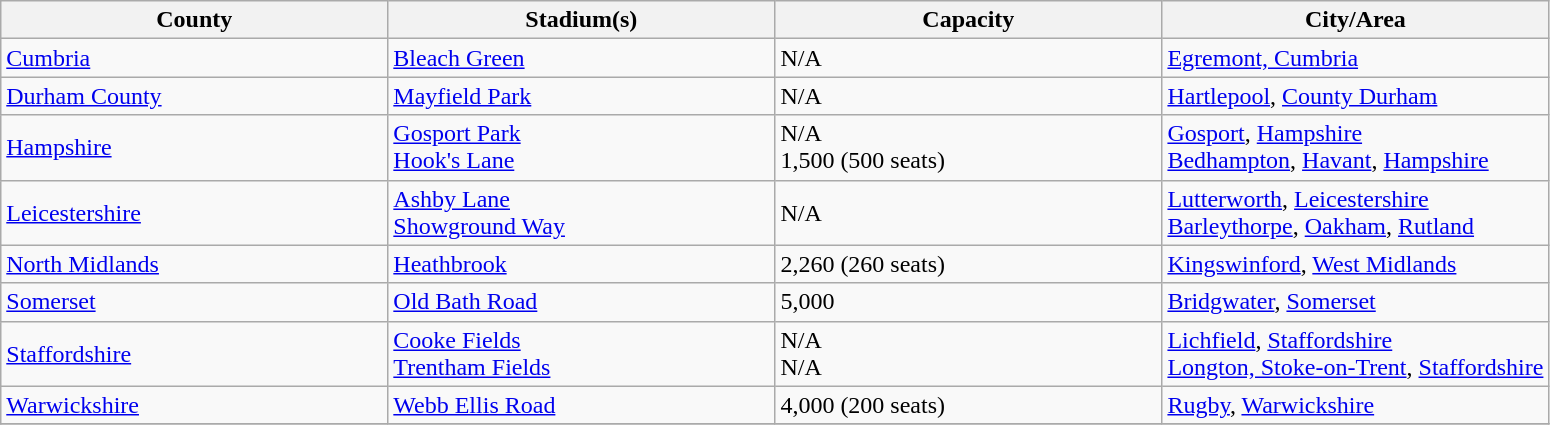<table class="wikitable sortable">
<tr>
<th width=25%>County</th>
<th width=25%>Stadium(s)</th>
<th width=25%>Capacity</th>
<th width=25%>City/Area</th>
</tr>
<tr>
<td><a href='#'>Cumbria</a></td>
<td><a href='#'>Bleach Green</a></td>
<td>N/A</td>
<td><a href='#'>Egremont, Cumbria</a></td>
</tr>
<tr>
<td><a href='#'>Durham County</a></td>
<td><a href='#'>Mayfield Park</a></td>
<td>N/A</td>
<td><a href='#'>Hartlepool</a>, <a href='#'>County Durham</a></td>
</tr>
<tr>
<td><a href='#'>Hampshire</a></td>
<td><a href='#'>Gosport Park</a><br><a href='#'>Hook's Lane</a></td>
<td>N/A<br>1,500 (500 seats)</td>
<td><a href='#'>Gosport</a>, <a href='#'>Hampshire</a><br><a href='#'>Bedhampton</a>, <a href='#'>Havant</a>, <a href='#'>Hampshire</a></td>
</tr>
<tr>
<td><a href='#'>Leicestershire</a></td>
<td><a href='#'>Ashby Lane</a><br><a href='#'>Showground Way</a></td>
<td>N/A</td>
<td><a href='#'>Lutterworth</a>, <a href='#'>Leicestershire</a><br><a href='#'>Barleythorpe</a>, <a href='#'>Oakham</a>, <a href='#'>Rutland</a></td>
</tr>
<tr>
<td><a href='#'>North Midlands</a></td>
<td><a href='#'>Heathbrook</a></td>
<td>2,260 (260 seats)</td>
<td><a href='#'>Kingswinford</a>, <a href='#'>West Midlands</a></td>
</tr>
<tr>
<td><a href='#'>Somerset</a></td>
<td><a href='#'>Old Bath Road</a></td>
<td>5,000</td>
<td><a href='#'>Bridgwater</a>, <a href='#'>Somerset</a></td>
</tr>
<tr>
<td><a href='#'>Staffordshire</a></td>
<td><a href='#'>Cooke Fields</a><br><a href='#'>Trentham Fields</a></td>
<td>N/A<br>N/A</td>
<td><a href='#'>Lichfield</a>, <a href='#'>Staffordshire</a><br><a href='#'>Longton, Stoke-on-Trent</a>, <a href='#'>Staffordshire</a></td>
</tr>
<tr>
<td><a href='#'>Warwickshire</a></td>
<td><a href='#'>Webb Ellis Road</a></td>
<td>4,000 (200 seats)</td>
<td><a href='#'>Rugby</a>, <a href='#'>Warwickshire</a></td>
</tr>
<tr>
</tr>
</table>
